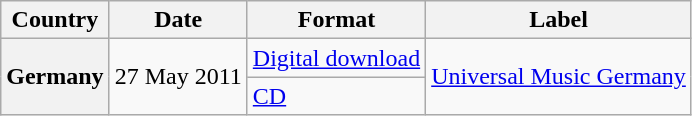<table class="wikitable plainrowheaders">
<tr>
<th scope="col">Country</th>
<th scope="col">Date</th>
<th scope="col">Format</th>
<th scope="col">Label</th>
</tr>
<tr>
<th scope="row" rowspan="2">Germany</th>
<td rowspan="2">27 May 2011</td>
<td><a href='#'>Digital download</a></td>
<td rowspan="2"><a href='#'>Universal Music Germany</a></td>
</tr>
<tr>
<td><a href='#'>CD</a></td>
</tr>
</table>
